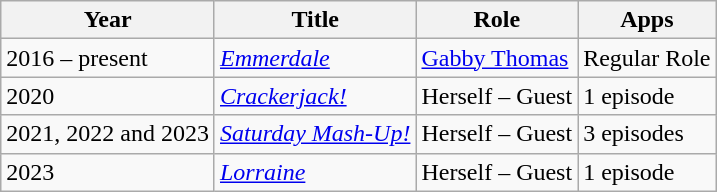<table class="wikitable">
<tr>
<th>Year</th>
<th>Title</th>
<th>Role</th>
<th>Apps</th>
</tr>
<tr>
<td>2016 – present</td>
<td><em><a href='#'>Emmerdale</a></em></td>
<td><a href='#'>Gabby Thomas</a></td>
<td>Regular Role</td>
</tr>
<tr>
<td>2020</td>
<td><em><a href='#'>Crackerjack!</a></em></td>
<td>Herself – Guest</td>
<td>1 episode</td>
</tr>
<tr>
<td>2021, 2022 and 2023</td>
<td><em><a href='#'>Saturday Mash-Up!</a></em></td>
<td>Herself – Guest</td>
<td>3 episodes</td>
</tr>
<tr>
<td>2023</td>
<td><em><a href='#'>Lorraine</a></em></td>
<td>Herself – Guest</td>
<td>1 episode</td>
</tr>
</table>
